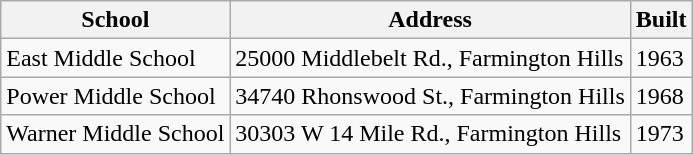<table class="wikitable">
<tr>
<th>School</th>
<th>Address</th>
<th>Built</th>
</tr>
<tr>
<td>East Middle School</td>
<td>25000 Middlebelt Rd., Farmington Hills</td>
<td>1963</td>
</tr>
<tr>
<td>Power Middle School</td>
<td>34740 Rhonswood St., Farmington Hills</td>
<td>1968</td>
</tr>
<tr>
<td>Warner Middle School</td>
<td>30303 W 14 Mile Rd., Farmington Hills</td>
<td>1973</td>
</tr>
</table>
